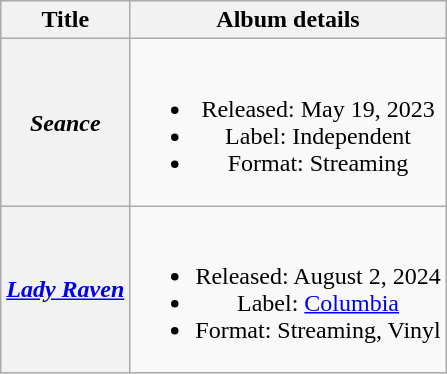<table class="wikitable plainrowheaders" style="text-align:center;">
<tr>
<th scope="col" rowspan="1">Title</th>
<th scope="col" rowspan="1">Album details</th>
</tr>
<tr>
<th scope="row"><em>Seance</em></th>
<td><br><ul><li>Released: May 19, 2023</li><li>Label: Independent</li><li>Format: Streaming</li></ul></td>
</tr>
<tr>
<th scope="row"><em><a href='#'>Lady Raven</a></em></th>
<td><br><ul><li>Released: August 2, 2024</li><li>Label: <a href='#'>Columbia</a></li><li>Format: Streaming, Vinyl</li></ul></td>
</tr>
</table>
